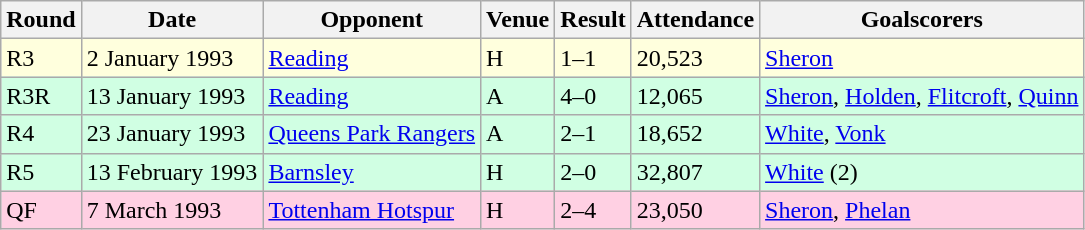<table class="wikitable">
<tr>
<th>Round</th>
<th>Date</th>
<th>Opponent</th>
<th>Venue</th>
<th>Result</th>
<th>Attendance</th>
<th>Goalscorers</th>
</tr>
<tr style="background-color: #ffffdd;">
<td>R3</td>
<td>2 January 1993</td>
<td><a href='#'>Reading</a></td>
<td>H</td>
<td>1–1</td>
<td>20,523</td>
<td><a href='#'>Sheron</a></td>
</tr>
<tr style="background-color: #d0ffe3;">
<td>R3R</td>
<td>13 January 1993</td>
<td><a href='#'>Reading</a></td>
<td>A</td>
<td>4–0</td>
<td>12,065</td>
<td><a href='#'>Sheron</a>, <a href='#'>Holden</a>, <a href='#'>Flitcroft</a>, <a href='#'>Quinn</a></td>
</tr>
<tr style="background-color: #d0ffe3;">
<td>R4</td>
<td>23 January 1993</td>
<td><a href='#'>Queens Park Rangers</a></td>
<td>A</td>
<td>2–1</td>
<td>18,652</td>
<td><a href='#'>White</a>, <a href='#'>Vonk</a></td>
</tr>
<tr style="background-color: #d0ffe3;">
<td>R5</td>
<td>13 February 1993</td>
<td><a href='#'>Barnsley</a></td>
<td>H</td>
<td>2–0</td>
<td>32,807</td>
<td><a href='#'>White</a> (2)</td>
</tr>
<tr style="background-color: #ffd0e3;">
<td>QF</td>
<td>7 March 1993</td>
<td><a href='#'>Tottenham Hotspur</a></td>
<td>H</td>
<td>2–4</td>
<td>23,050</td>
<td><a href='#'>Sheron</a>, <a href='#'>Phelan</a></td>
</tr>
</table>
